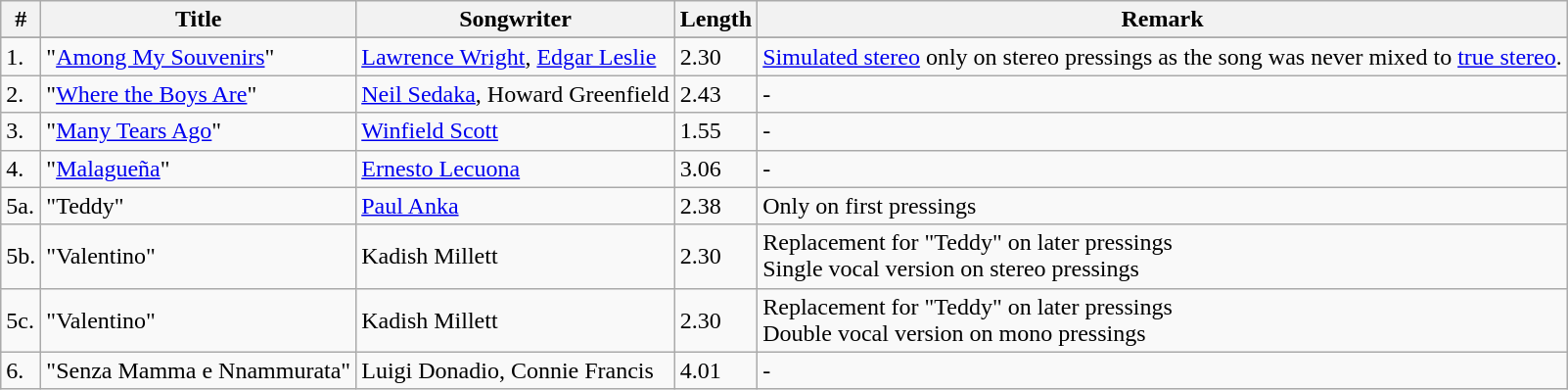<table class="wikitable">
<tr>
<th>#</th>
<th>Title</th>
<th>Songwriter</th>
<th>Length</th>
<th>Remark</th>
</tr>
<tr bgcolor="#ebf5ff">
</tr>
<tr>
<td>1.</td>
<td>"<a href='#'>Among My Souvenirs</a>"</td>
<td><a href='#'>Lawrence Wright</a>, <a href='#'>Edgar Leslie</a></td>
<td>2.30</td>
<td><a href='#'>Simulated stereo</a> only on stereo pressings as the song was never mixed to <a href='#'>true stereo</a>.</td>
</tr>
<tr>
<td>2.</td>
<td>"<a href='#'>Where the Boys Are</a>"</td>
<td><a href='#'>Neil Sedaka</a>, Howard Greenfield</td>
<td>2.43</td>
<td>-</td>
</tr>
<tr>
<td>3.</td>
<td>"<a href='#'>Many Tears Ago</a>"</td>
<td><a href='#'>Winfield Scott</a></td>
<td>1.55</td>
<td>-</td>
</tr>
<tr>
<td>4.</td>
<td>"<a href='#'>Malagueña</a>"</td>
<td><a href='#'>Ernesto Lecuona</a></td>
<td>3.06</td>
<td>-</td>
</tr>
<tr>
<td>5a.</td>
<td>"Teddy"</td>
<td><a href='#'>Paul Anka</a></td>
<td>2.38</td>
<td>Only on first pressings</td>
</tr>
<tr>
<td>5b.</td>
<td>"Valentino"</td>
<td>Kadish Millett</td>
<td>2.30</td>
<td>Replacement for "Teddy" on later pressings<br>Single vocal version on stereo pressings</td>
</tr>
<tr>
<td>5c.</td>
<td>"Valentino"</td>
<td>Kadish Millett</td>
<td>2.30</td>
<td>Replacement for "Teddy" on later pressings<br>Double vocal version on mono pressings</td>
</tr>
<tr>
<td>6.</td>
<td>"Senza Mamma e Nnammurata"</td>
<td>Luigi Donadio, Connie Francis</td>
<td>4.01</td>
<td>-</td>
</tr>
</table>
